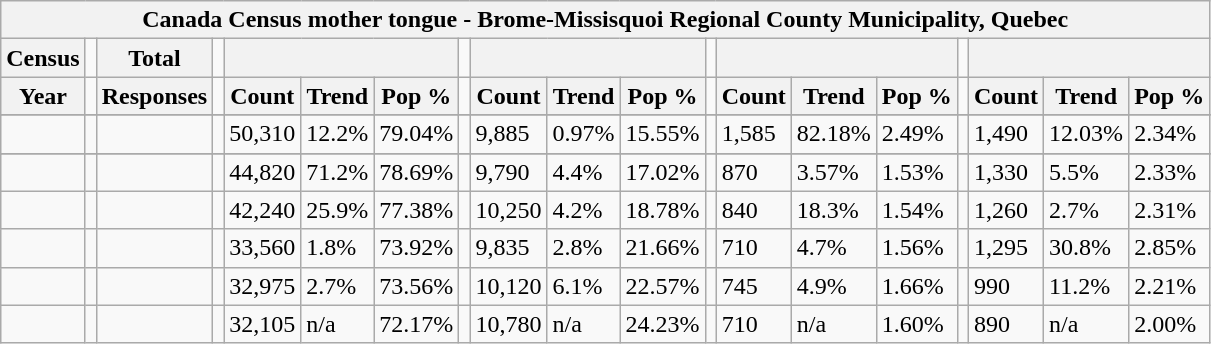<table class="wikitable">
<tr>
<th colspan="19">Canada Census mother tongue - Brome-Missisquoi Regional County Municipality, Quebec</th>
</tr>
<tr>
<th>Census</th>
<td></td>
<th>Total</th>
<td colspan="1"></td>
<th colspan="3"></th>
<td colspan="1"></td>
<th colspan="3"></th>
<td colspan="1"></td>
<th colspan="3"></th>
<td colspan="1"></td>
<th colspan="3"></th>
</tr>
<tr>
<th>Year</th>
<td></td>
<th>Responses</th>
<td></td>
<th>Count</th>
<th>Trend</th>
<th>Pop %</th>
<td></td>
<th>Count</th>
<th>Trend</th>
<th>Pop %</th>
<td></td>
<th>Count</th>
<th>Trend</th>
<th>Pop %</th>
<td></td>
<th>Count</th>
<th>Trend</th>
<th>Pop %</th>
</tr>
<tr>
</tr>
<tr>
<td></td>
<td></td>
<td></td>
<td></td>
<td>50,310</td>
<td> 12.2%</td>
<td>79.04%</td>
<td></td>
<td>9,885</td>
<td> 0.97%</td>
<td>15.55%</td>
<td></td>
<td>1,585</td>
<td> 82.18%</td>
<td>2.49%</td>
<td></td>
<td>1,490</td>
<td> 12.03%</td>
<td>2.34%</td>
</tr>
<tr>
</tr>
<tr>
<td></td>
<td></td>
<td></td>
<td></td>
<td>44,820</td>
<td> 71.2%</td>
<td>78.69%</td>
<td></td>
<td>9,790</td>
<td> 4.4%</td>
<td>17.02%</td>
<td></td>
<td>870</td>
<td> 3.57%</td>
<td>1.53%</td>
<td></td>
<td>1,330</td>
<td> 5.5%</td>
<td>2.33%</td>
</tr>
<tr>
<td></td>
<td></td>
<td></td>
<td></td>
<td>42,240</td>
<td> 25.9%</td>
<td>77.38%</td>
<td></td>
<td>10,250</td>
<td> 4.2%</td>
<td>18.78%</td>
<td></td>
<td>840</td>
<td> 18.3%</td>
<td>1.54%</td>
<td></td>
<td>1,260</td>
<td> 2.7%</td>
<td>2.31%</td>
</tr>
<tr>
<td></td>
<td></td>
<td></td>
<td></td>
<td>33,560</td>
<td> 1.8%</td>
<td>73.92%</td>
<td></td>
<td>9,835</td>
<td> 2.8%</td>
<td>21.66%</td>
<td></td>
<td>710</td>
<td> 4.7%</td>
<td>1.56%</td>
<td></td>
<td>1,295</td>
<td> 30.8%</td>
<td>2.85%</td>
</tr>
<tr>
<td></td>
<td></td>
<td></td>
<td></td>
<td>32,975</td>
<td> 2.7%</td>
<td>73.56%</td>
<td></td>
<td>10,120</td>
<td> 6.1%</td>
<td>22.57%</td>
<td></td>
<td>745</td>
<td> 4.9%</td>
<td>1.66%</td>
<td></td>
<td>990</td>
<td> 11.2%</td>
<td>2.21%</td>
</tr>
<tr>
<td></td>
<td></td>
<td></td>
<td></td>
<td>32,105</td>
<td>n/a</td>
<td>72.17%</td>
<td></td>
<td>10,780</td>
<td>n/a</td>
<td>24.23%</td>
<td></td>
<td>710</td>
<td>n/a</td>
<td>1.60%</td>
<td></td>
<td>890</td>
<td>n/a</td>
<td>2.00%</td>
</tr>
</table>
